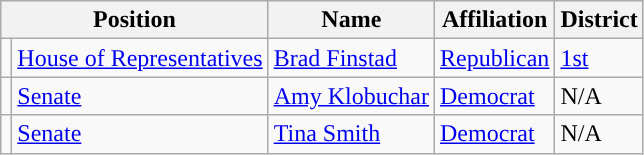<table class="wikitable">
<tr>
<th colspan="2">Position</th>
<th>Name</th>
<th>Affiliation</th>
<th>District</th>
</tr>
<tr>
<td style="background-color:"></td>
<td><a href='#'>House of Representatives</a></td>
<td><a href='#'>Brad Finstad</a></td>
<td><a href='#'>Republican</a></td>
<td><a href='#'>1st</a></td>
</tr>
<tr>
<td style="background-color:"></td>
<td><a href='#'>Senate</a></td>
<td><a href='#'>Amy Klobuchar</a></td>
<td><a href='#'>Democrat</a></td>
<td>N/A</td>
</tr>
<tr>
<td style="background-color:"></td>
<td><a href='#'>Senate</a></td>
<td><a href='#'>Tina Smith</a></td>
<td><a href='#'>Democrat</a></td>
<td>N/A</td>
</tr>
</table>
